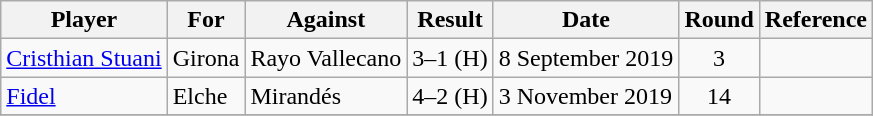<table class="wikitable sortable">
<tr>
<th>Player</th>
<th>For</th>
<th>Against</th>
<th>Result</th>
<th>Date</th>
<th>Round</th>
<th>Reference</th>
</tr>
<tr>
<td> <a href='#'>Cristhian Stuani</a></td>
<td>Girona</td>
<td>Rayo Vallecano</td>
<td align=center>3–1 (H)</td>
<td>8 September 2019</td>
<td align=center>3</td>
<td align=center></td>
</tr>
<tr>
<td> <a href='#'>Fidel</a></td>
<td>Elche</td>
<td>Mirandés</td>
<td align=center>4–2 (H)</td>
<td>3 November 2019</td>
<td align=center>14</td>
<td align=center></td>
</tr>
<tr>
</tr>
</table>
